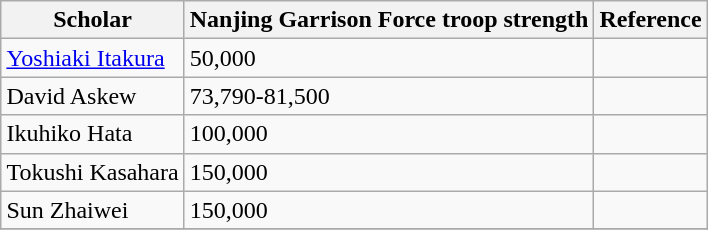<table class="wikitable" style="margin: 1em auto 1em auto;">
<tr>
<th>Scholar</th>
<th>Nanjing Garrison Force troop strength</th>
<th>Reference</th>
</tr>
<tr>
<td><a href='#'>Yoshiaki Itakura</a></td>
<td>50,000</td>
<td></td>
</tr>
<tr>
<td>David Askew</td>
<td>73,790-81,500</td>
<td></td>
</tr>
<tr>
<td>Ikuhiko Hata</td>
<td>100,000</td>
<td></td>
</tr>
<tr>
<td>Tokushi Kasahara</td>
<td>150,000</td>
<td></td>
</tr>
<tr>
<td>Sun Zhaiwei</td>
<td>150,000</td>
<td></td>
</tr>
<tr>
</tr>
</table>
